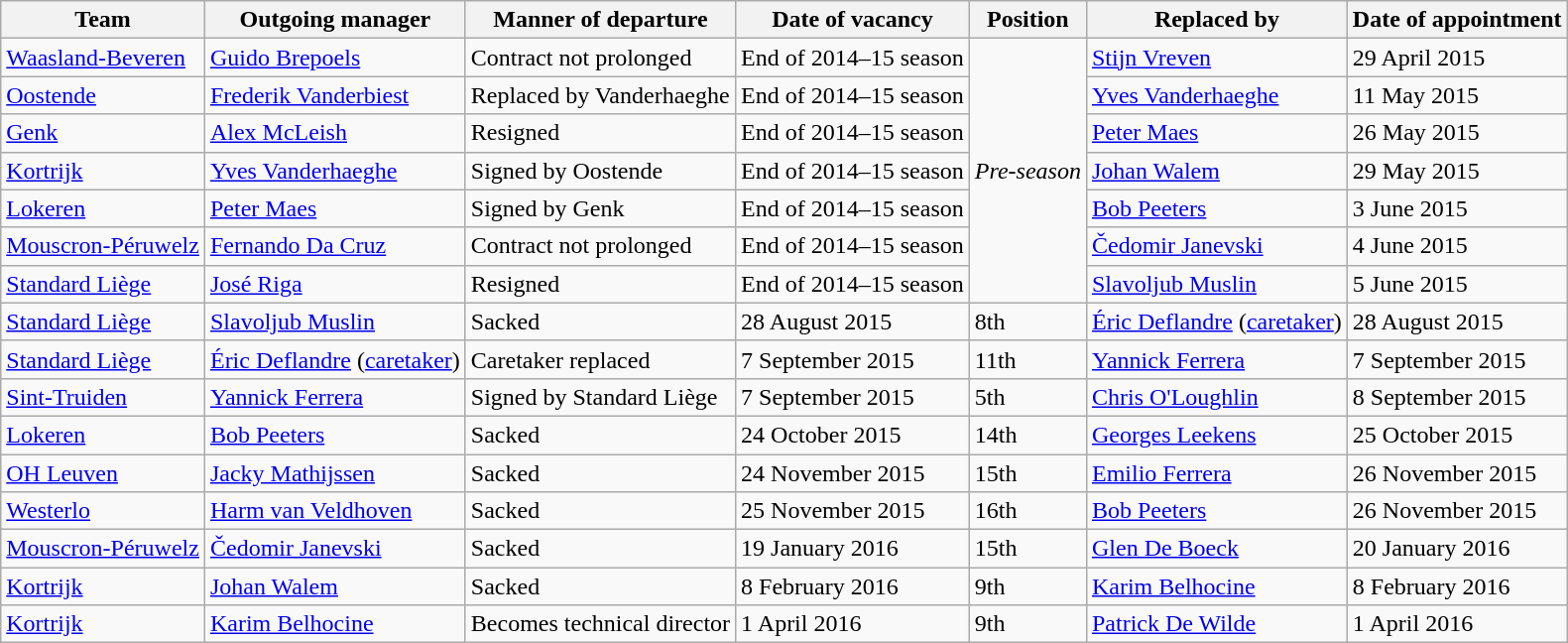<table class="wikitable">
<tr>
<th>Team</th>
<th>Outgoing manager</th>
<th>Manner of departure</th>
<th>Date of vacancy</th>
<th>Position</th>
<th>Replaced by</th>
<th>Date of appointment</th>
</tr>
<tr>
<td><a href='#'>Waasland-Beveren</a></td>
<td> <a href='#'>Guido Brepoels</a></td>
<td>Contract not prolonged</td>
<td>End of 2014–15 season</td>
<td rowspan=7><em>Pre-season</em></td>
<td> <a href='#'>Stijn Vreven</a></td>
<td>29 April 2015</td>
</tr>
<tr>
<td><a href='#'>Oostende</a></td>
<td> <a href='#'>Frederik Vanderbiest</a></td>
<td>Replaced by Vanderhaeghe</td>
<td>End of 2014–15 season</td>
<td> <a href='#'>Yves Vanderhaeghe</a></td>
<td>11 May 2015</td>
</tr>
<tr>
<td><a href='#'>Genk</a></td>
<td> <a href='#'>Alex McLeish</a></td>
<td>Resigned</td>
<td>End of 2014–15 season</td>
<td> <a href='#'>Peter Maes</a></td>
<td>26 May 2015</td>
</tr>
<tr>
<td><a href='#'>Kortrijk</a></td>
<td> <a href='#'>Yves Vanderhaeghe</a></td>
<td>Signed by Oostende</td>
<td>End of 2014–15 season</td>
<td> <a href='#'>Johan Walem</a></td>
<td>29 May 2015</td>
</tr>
<tr>
<td><a href='#'>Lokeren</a></td>
<td> <a href='#'>Peter Maes</a></td>
<td>Signed by Genk</td>
<td>End of 2014–15 season</td>
<td> <a href='#'>Bob Peeters</a></td>
<td>3 June 2015</td>
</tr>
<tr>
<td><a href='#'>Mouscron-Péruwelz</a></td>
<td> <a href='#'>Fernando Da Cruz</a></td>
<td>Contract not prolonged</td>
<td>End of 2014–15 season</td>
<td> <a href='#'>Čedomir Janevski</a></td>
<td>4 June 2015</td>
</tr>
<tr>
<td><a href='#'>Standard Liège</a></td>
<td> <a href='#'>José Riga</a></td>
<td>Resigned</td>
<td>End of 2014–15 season</td>
<td> <a href='#'>Slavoljub Muslin</a></td>
<td>5 June 2015</td>
</tr>
<tr>
<td><a href='#'>Standard Liège</a></td>
<td> <a href='#'>Slavoljub Muslin</a></td>
<td>Sacked</td>
<td>28 August 2015</td>
<td>8th</td>
<td> <a href='#'>Éric Deflandre</a> (<a href='#'>caretaker</a>)</td>
<td>28 August 2015</td>
</tr>
<tr>
<td><a href='#'>Standard Liège</a></td>
<td> <a href='#'>Éric Deflandre</a> (<a href='#'>caretaker</a>)</td>
<td>Caretaker replaced</td>
<td>7 September 2015</td>
<td>11th</td>
<td> <a href='#'>Yannick Ferrera</a></td>
<td>7 September 2015</td>
</tr>
<tr>
<td><a href='#'>Sint-Truiden</a></td>
<td> <a href='#'>Yannick Ferrera</a></td>
<td>Signed by Standard Liège</td>
<td>7 September 2015</td>
<td>5th</td>
<td> <a href='#'>Chris O'Loughlin</a></td>
<td>8 September 2015</td>
</tr>
<tr>
<td><a href='#'>Lokeren</a></td>
<td> <a href='#'>Bob Peeters</a></td>
<td>Sacked</td>
<td>24 October 2015</td>
<td>14th</td>
<td> <a href='#'>Georges Leekens</a></td>
<td>25 October 2015</td>
</tr>
<tr>
<td><a href='#'>OH Leuven</a></td>
<td> <a href='#'>Jacky Mathijssen</a></td>
<td>Sacked</td>
<td>24 November 2015</td>
<td>15th</td>
<td> <a href='#'>Emilio Ferrera</a></td>
<td>26 November 2015</td>
</tr>
<tr>
<td><a href='#'>Westerlo</a></td>
<td> <a href='#'>Harm van Veldhoven</a></td>
<td>Sacked</td>
<td>25 November 2015</td>
<td>16th</td>
<td> <a href='#'>Bob Peeters</a></td>
<td>26 November 2015</td>
</tr>
<tr>
<td><a href='#'>Mouscron-Péruwelz</a></td>
<td> <a href='#'>Čedomir Janevski</a></td>
<td>Sacked</td>
<td>19 January 2016</td>
<td>15th</td>
<td> <a href='#'>Glen De Boeck</a></td>
<td>20 January 2016</td>
</tr>
<tr>
<td><a href='#'>Kortrijk</a></td>
<td> <a href='#'>Johan Walem</a></td>
<td>Sacked</td>
<td>8 February 2016</td>
<td>9th</td>
<td> <a href='#'>Karim Belhocine</a></td>
<td>8 February 2016</td>
</tr>
<tr>
<td><a href='#'>Kortrijk</a></td>
<td> <a href='#'>Karim Belhocine</a></td>
<td>Becomes technical director</td>
<td>1 April 2016</td>
<td>9th</td>
<td> <a href='#'>Patrick De Wilde</a></td>
<td>1 April 2016</td>
</tr>
</table>
